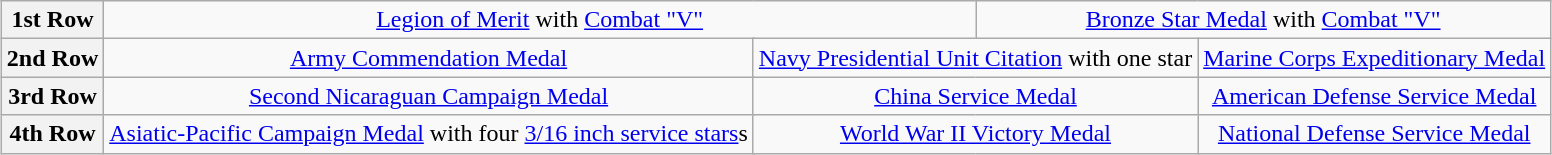<table class="wikitable" style="margin:1em auto; text-align:center;">
<tr>
<th>1st Row</th>
<td colspan="7"><a href='#'>Legion of Merit</a> with <a href='#'>Combat "V"</a></td>
<td colspan="6"><a href='#'>Bronze Star Medal</a> with <a href='#'>Combat "V"</a></td>
</tr>
<tr>
<th>2nd Row</th>
<td colspan="4"><a href='#'>Army Commendation Medal</a></td>
<td colspan="4"><a href='#'>Navy Presidential Unit Citation</a> with one star</td>
<td colspan="4"><a href='#'>Marine Corps Expeditionary Medal</a></td>
</tr>
<tr>
<th>3rd Row</th>
<td colspan="4"><a href='#'>Second Nicaraguan Campaign Medal</a></td>
<td colspan="4"><a href='#'>China Service Medal</a></td>
<td colspan="4"><a href='#'>American Defense Service Medal</a></td>
</tr>
<tr>
<th>4th Row</th>
<td colspan="4"><a href='#'>Asiatic-Pacific Campaign Medal</a> with four <a href='#'>3/16 inch service stars</a>s</td>
<td colspan="4"><a href='#'>World War II Victory Medal</a></td>
<td colspan="4"><a href='#'>National Defense Service Medal</a></td>
</tr>
</table>
